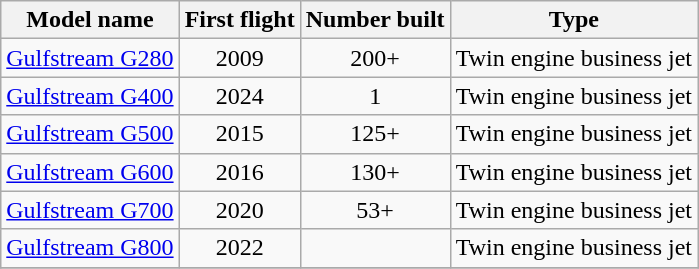<table class="wikitable sortable">
<tr>
<th>Model name</th>
<th>First flight</th>
<th>Number built</th>
<th>Type</th>
</tr>
<tr>
<td align=left><a href='#'>Gulfstream G280</a></td>
<td align=center>2009</td>
<td align=center>200+</td>
<td align=left>Twin engine business jet</td>
</tr>
<tr>
<td align=left><a href='#'>Gulfstream G400</a></td>
<td align=center>2024</td>
<td align=center>1</td>
<td align=left>Twin engine business jet</td>
</tr>
<tr>
<td align=left><a href='#'>Gulfstream G500</a></td>
<td align=center>2015</td>
<td align=center>125+</td>
<td align=left>Twin engine business jet</td>
</tr>
<tr>
<td align=left><a href='#'>Gulfstream G600</a></td>
<td align=center>2016</td>
<td align=center>130+</td>
<td align=left>Twin engine business jet</td>
</tr>
<tr>
<td align=left><a href='#'>Gulfstream G700</a></td>
<td align=center>2020</td>
<td align=center>53+</td>
<td align=left>Twin engine business jet</td>
</tr>
<tr>
<td align=left><a href='#'>Gulfstream G800</a></td>
<td align=center>2022</td>
<td align=center></td>
<td align=left>Twin engine business jet</td>
</tr>
<tr>
</tr>
</table>
